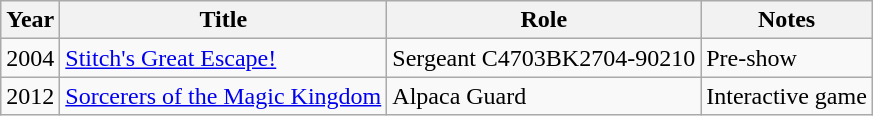<table class="wikitable sortable">
<tr>
<th>Year</th>
<th>Title</th>
<th>Role</th>
<th class="unsortable">Notes</th>
</tr>
<tr>
<td>2004</td>
<td><a href='#'>Stitch's Great Escape!</a></td>
<td>Sergeant C4703BK2704-90210</td>
<td>Pre-show</td>
</tr>
<tr>
<td>2012</td>
<td><a href='#'>Sorcerers of the Magic Kingdom</a></td>
<td>Alpaca Guard</td>
<td>Interactive game</td>
</tr>
</table>
